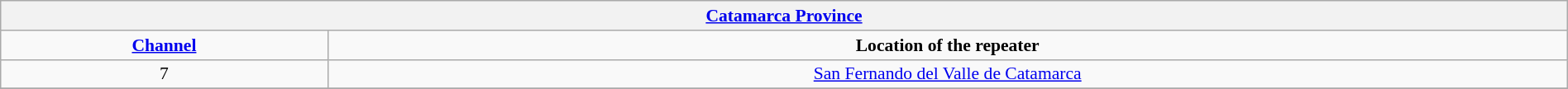<table class="wikitable collapsible collapsed" style="font-size:90%; text-align: center; width: 100%;">
<tr>
<th colspan="12" style="with: 100%;" align=center> <a href='#'>Catamarca Province</a></th>
</tr>
<tr>
<td><strong><a href='#'>Channel</a></strong></td>
<td><strong>Location of the repeater</strong></td>
</tr>
<tr>
<td>7</td>
<td><a href='#'>San Fernando del Valle de Catamarca</a></td>
</tr>
<tr>
</tr>
</table>
